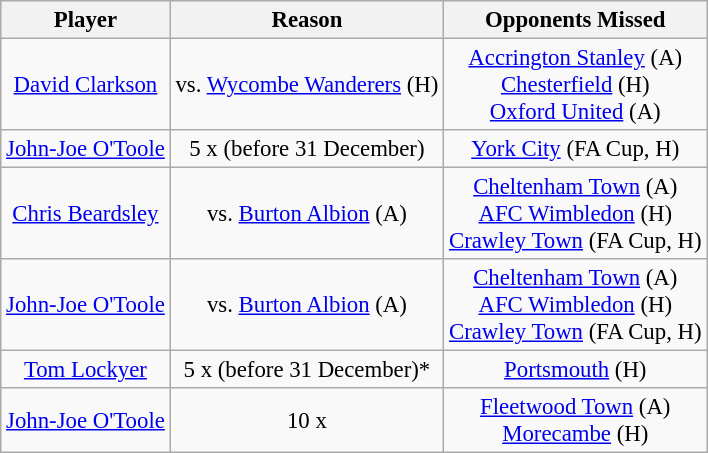<table class="wikitable" style="text-align: center; font-size:95%;">
<tr>
<th>Player</th>
<th>Reason</th>
<th>Opponents Missed</th>
</tr>
<tr>
<td><a href='#'>David Clarkson</a></td>
<td> vs. <a href='#'>Wycombe Wanderers</a> (H)</td>
<td><a href='#'>Accrington Stanley</a> (A)<br><a href='#'>Chesterfield</a> (H)<br><a href='#'>Oxford United</a> (A)</td>
</tr>
<tr>
<td><a href='#'>John-Joe O'Toole</a></td>
<td>5 x  (before 31 December)</td>
<td><a href='#'>York City</a> (FA Cup, H)</td>
</tr>
<tr>
<td><a href='#'>Chris Beardsley</a></td>
<td> vs. <a href='#'>Burton Albion</a> (A)</td>
<td><a href='#'>Cheltenham Town</a> (A)<br><a href='#'>AFC Wimbledon</a> (H)<br><a href='#'>Crawley Town</a> (FA Cup, H)</td>
</tr>
<tr>
<td><a href='#'>John-Joe O'Toole</a></td>
<td> vs. <a href='#'>Burton Albion</a> (A)</td>
<td><a href='#'>Cheltenham Town</a> (A)<br><a href='#'>AFC Wimbledon</a> (H)<br><a href='#'>Crawley Town</a> (FA Cup, H)</td>
</tr>
<tr>
<td><a href='#'>Tom Lockyer</a></td>
<td>5 x  (before 31 December)*</td>
<td><a href='#'>Portsmouth</a> (H)</td>
</tr>
<tr>
<td><a href='#'>John-Joe O'Toole</a></td>
<td>10 x </td>
<td><a href='#'>Fleetwood Town</a> (A)<br><a href='#'>Morecambe</a> (H)</td>
</tr>
</table>
